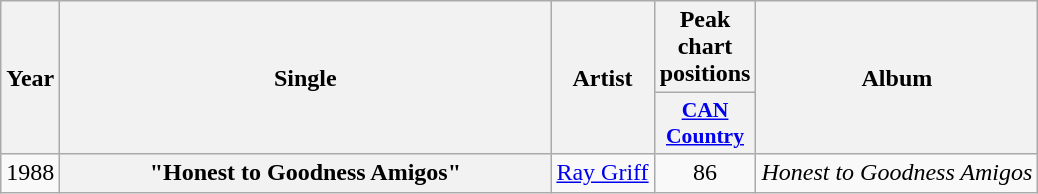<table class="wikitable plainrowheaders" style="text-align:center;">
<tr>
<th rowspan="2">Year</th>
<th rowspan="2" style="width:20em;">Single</th>
<th rowspan="2">Artist</th>
<th colspan="1">Peak chart positions</th>
<th rowspan="2">Album</th>
</tr>
<tr>
<th style="width:4em;font-size:90%;"><a href='#'>CAN Country</a></th>
</tr>
<tr>
<td>1988</td>
<th scope="row">"Honest to Goodness Amigos"</th>
<td><a href='#'>Ray Griff</a></td>
<td>86</td>
<td align="left"><em>Honest to Goodness Amigos</em></td>
</tr>
</table>
